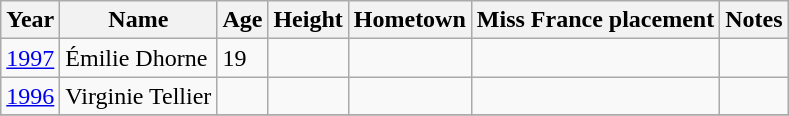<table class="wikitable sortable">
<tr>
<th>Year</th>
<th>Name</th>
<th>Age</th>
<th>Height</th>
<th>Hometown</th>
<th>Miss France placement</th>
<th>Notes</th>
</tr>
<tr>
<td><a href='#'>1997</a></td>
<td>Émilie Dhorne</td>
<td>19</td>
<td></td>
<td></td>
<td></td>
<td></td>
</tr>
<tr>
<td><a href='#'>1996</a></td>
<td>Virginie Tellier</td>
<td></td>
<td></td>
<td></td>
<td></td>
<td></td>
</tr>
<tr>
</tr>
</table>
